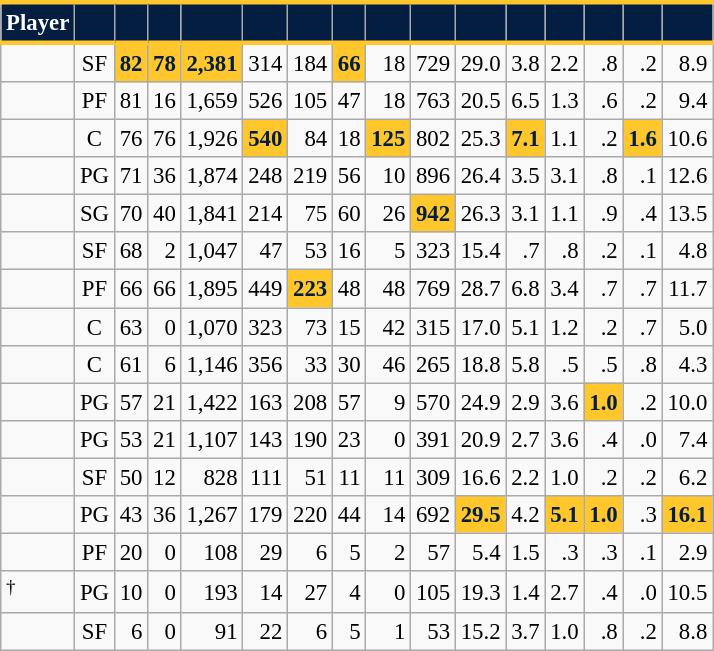<table class="wikitable sortable" style="font-size: 95%; text-align:right;">
<tr>
<th style="background:#041E42; color:#FFFFFF; border-top:#FFC72C 3px solid; border-bottom:#FFC72C 3px solid;">Player</th>
<th style="background:#041E42; color:#FFFFFF; border-top:#FFC72C 3px solid; border-bottom:#FFC72C 3px solid;"></th>
<th style="background:#041E42; color:#FFFFFF; border-top:#FFC72C 3px solid; border-bottom:#FFC72C 3px solid;"></th>
<th style="background:#041E42; color:#FFFFFF; border-top:#FFC72C 3px solid; border-bottom:#FFC72C 3px solid;"></th>
<th style="background:#041E42; color:#FFFFFF; border-top:#FFC72C 3px solid; border-bottom:#FFC72C 3px solid;"></th>
<th style="background:#041E42; color:#FFFFFF; border-top:#FFC72C 3px solid; border-bottom:#FFC72C 3px solid;"></th>
<th style="background:#041E42; color:#FFFFFF; border-top:#FFC72C 3px solid; border-bottom:#FFC72C 3px solid;"></th>
<th style="background:#041E42; color:#FFFFFF; border-top:#FFC72C 3px solid; border-bottom:#FFC72C 3px solid;"></th>
<th style="background:#041E42; color:#FFFFFF; border-top:#FFC72C 3px solid; border-bottom:#FFC72C 3px solid;"></th>
<th style="background:#041E42; color:#FFFFFF; border-top:#FFC72C 3px solid; border-bottom:#FFC72C 3px solid;"></th>
<th style="background:#041E42; color:#FFFFFF; border-top:#FFC72C 3px solid; border-bottom:#FFC72C 3px solid;"></th>
<th style="background:#041E42; color:#FFFFFF; border-top:#FFC72C 3px solid; border-bottom:#FFC72C 3px solid;"></th>
<th style="background:#041E42; color:#FFFFFF; border-top:#FFC72C 3px solid; border-bottom:#FFC72C 3px solid;"></th>
<th style="background:#041E42; color:#FFFFFF; border-top:#FFC72C 3px solid; border-bottom:#FFC72C 3px solid;"></th>
<th style="background:#041E42; color:#FFFFFF; border-top:#FFC72C 3px solid; border-bottom:#FFC72C 3px solid;"></th>
<th style="background:#041E42; color:#FFFFFF; border-top:#FFC72C 3px solid; border-bottom:#FFC72C 3px solid;"></th>
</tr>
<tr>
<td style="text-align:left;"></td>
<td style="text-align:center;">SF</td>
<td style="background:#FFC72C; color:#041E42;"><strong>82</strong></td>
<td style="background:#FFC72C; color:#041E42;"><strong>78</strong></td>
<td style="background:#FFC72C; color:#041E42;"><strong>2,381</strong></td>
<td>314</td>
<td>184</td>
<td style="background:#FFC72C; color:#041E42;"><strong>66</strong></td>
<td>18</td>
<td>729</td>
<td>29.0</td>
<td>3.8</td>
<td>2.2</td>
<td>.8</td>
<td>.2</td>
<td>8.9</td>
</tr>
<tr>
<td style="text-align:left;"></td>
<td style="text-align:center;">PF</td>
<td>81</td>
<td>16</td>
<td>1,659</td>
<td>526</td>
<td>105</td>
<td>47</td>
<td>18</td>
<td>763</td>
<td>20.5</td>
<td>6.5</td>
<td>1.3</td>
<td>.6</td>
<td>.2</td>
<td>9.4</td>
</tr>
<tr>
<td style="text-align:left;"></td>
<td style="text-align:center;">C</td>
<td>76</td>
<td>76</td>
<td>1,926</td>
<td style="background:#FFC72C; color:#041E42;"><strong>540</strong></td>
<td>84</td>
<td>18</td>
<td style="background:#FFC72C; color:#041E42;"><strong>125</strong></td>
<td>802</td>
<td>25.3</td>
<td style="background:#FFC72C; color:#041E42;"><strong>7.1</strong></td>
<td>1.1</td>
<td>.2</td>
<td style="background:#FFC72C; color:#041E42;"><strong>1.6</strong></td>
<td>10.6</td>
</tr>
<tr>
<td style="text-align:left;"></td>
<td style="text-align:center;">PG</td>
<td>71</td>
<td>36</td>
<td>1,874</td>
<td>248</td>
<td>219</td>
<td>56</td>
<td>10</td>
<td>896</td>
<td>26.4</td>
<td>3.5</td>
<td>3.1</td>
<td>.8</td>
<td>.1</td>
<td>12.6</td>
</tr>
<tr>
<td style="text-align:left;"></td>
<td style="text-align:center;">SG</td>
<td>70</td>
<td>40</td>
<td>1,841</td>
<td>214</td>
<td>75</td>
<td>60</td>
<td>26</td>
<td style="background:#FFC72C; color:#041E42;"><strong>942</strong></td>
<td>26.3</td>
<td>3.1</td>
<td>1.1</td>
<td>.9</td>
<td>.4</td>
<td>13.5</td>
</tr>
<tr>
<td style="text-align:left;"></td>
<td style="text-align:center;">SF</td>
<td>68</td>
<td>2</td>
<td>1,047</td>
<td>47</td>
<td>53</td>
<td>16</td>
<td>5</td>
<td>323</td>
<td>15.4</td>
<td>.7</td>
<td>.8</td>
<td>.2</td>
<td>.1</td>
<td>4.8</td>
</tr>
<tr>
<td style="text-align:left;"></td>
<td style="text-align:center;">PF</td>
<td>66</td>
<td>66</td>
<td>1,895</td>
<td>449</td>
<td style="background:#FFC72C; color:#041E42;"><strong>223</strong></td>
<td>48</td>
<td>48</td>
<td>769</td>
<td>28.7</td>
<td>6.8</td>
<td>3.4</td>
<td>.7</td>
<td>.7</td>
<td>11.7</td>
</tr>
<tr>
<td style="text-align:left;"></td>
<td style="text-align:center;">C</td>
<td>63</td>
<td>0</td>
<td>1,070</td>
<td>323</td>
<td>73</td>
<td>15</td>
<td>42</td>
<td>315</td>
<td>17.0</td>
<td>5.1</td>
<td>1.2</td>
<td>.2</td>
<td>.7</td>
<td>5.0</td>
</tr>
<tr>
<td style="text-align:left;"></td>
<td style="text-align:center;">C</td>
<td>61</td>
<td>6</td>
<td>1,146</td>
<td>356</td>
<td>33</td>
<td>30</td>
<td>46</td>
<td>265</td>
<td>18.8</td>
<td>5.8</td>
<td>.5</td>
<td>.5</td>
<td>.8</td>
<td>4.3</td>
</tr>
<tr>
<td style="text-align:left;"></td>
<td style="text-align:center;">PG</td>
<td>57</td>
<td>21</td>
<td>1,422</td>
<td>163</td>
<td>208</td>
<td>57</td>
<td>9</td>
<td>570</td>
<td>24.9</td>
<td>2.9</td>
<td>3.6</td>
<td style="background:#FFC72C; color:#041E42;"><strong>1.0</strong></td>
<td>.2</td>
<td>10.0</td>
</tr>
<tr>
<td style="text-align:left;"></td>
<td style="text-align:center;">PG</td>
<td>53</td>
<td>21</td>
<td>1,107</td>
<td>143</td>
<td>190</td>
<td>23</td>
<td>0</td>
<td>391</td>
<td>20.9</td>
<td>2.7</td>
<td>3.6</td>
<td>.4</td>
<td>.0</td>
<td>7.4</td>
</tr>
<tr>
<td style="text-align:left;"></td>
<td style="text-align:center;">SF</td>
<td>50</td>
<td>12</td>
<td>828</td>
<td>111</td>
<td>51</td>
<td>11</td>
<td>11</td>
<td>309</td>
<td>16.6</td>
<td>2.2</td>
<td>1.0</td>
<td>.2</td>
<td>.2</td>
<td>6.2</td>
</tr>
<tr>
<td style="text-align:left;"></td>
<td style="text-align:center;">PG</td>
<td>43</td>
<td>36</td>
<td>1,267</td>
<td>179</td>
<td>220</td>
<td>44</td>
<td>14</td>
<td>692</td>
<td style="background:#FFC72C; color:#041E42;"><strong>29.5</strong></td>
<td>4.2</td>
<td style="background:#FFC72C; color:#041E42;"><strong>5.1</strong></td>
<td style="background:#FFC72C; color:#041E42;"><strong>1.0</strong></td>
<td>.3</td>
<td style="background:#FFC72C; color:#041E42;"><strong>16.1</strong></td>
</tr>
<tr>
<td style="text-align:left;"></td>
<td style="text-align:center;">PF</td>
<td>20</td>
<td>0</td>
<td>108</td>
<td>29</td>
<td>6</td>
<td>5</td>
<td>2</td>
<td>57</td>
<td>5.4</td>
<td>1.5</td>
<td>.3</td>
<td>.3</td>
<td>.1</td>
<td>2.9</td>
</tr>
<tr>
<td style="text-align:left;"><sup>†</sup></td>
<td style="text-align:center;">PG</td>
<td>10</td>
<td>0</td>
<td>193</td>
<td>14</td>
<td>27</td>
<td>4</td>
<td>0</td>
<td>105</td>
<td>19.3</td>
<td>1.4</td>
<td>2.7</td>
<td>.4</td>
<td>.0</td>
<td>10.5</td>
</tr>
<tr>
<td style="text-align:left;"></td>
<td style="text-align:center;">SF</td>
<td>6</td>
<td>0</td>
<td>91</td>
<td>22</td>
<td>6</td>
<td>5</td>
<td>1</td>
<td>53</td>
<td>15.2</td>
<td>3.7</td>
<td>1.0</td>
<td>.8</td>
<td>.2</td>
<td>8.8</td>
</tr>
</table>
